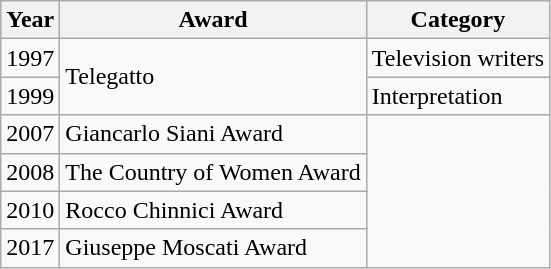<table class="wikitable">
<tr>
<th>Year</th>
<th>Award</th>
<th>Category</th>
</tr>
<tr>
<td>1997</td>
<td rowspan="2">Telegatto</td>
<td>Television writers</td>
</tr>
<tr>
<td>1999</td>
<td>Interpretation</td>
</tr>
<tr>
<td>2007</td>
<td>Giancarlo Siani Award</td>
<td rowspan="4"></td>
</tr>
<tr>
<td>2008</td>
<td>The Country of Women Award</td>
</tr>
<tr>
<td>2010</td>
<td>Rocco Chinnici Award</td>
</tr>
<tr>
<td>2017</td>
<td>Giuseppe Moscati Award</td>
</tr>
</table>
